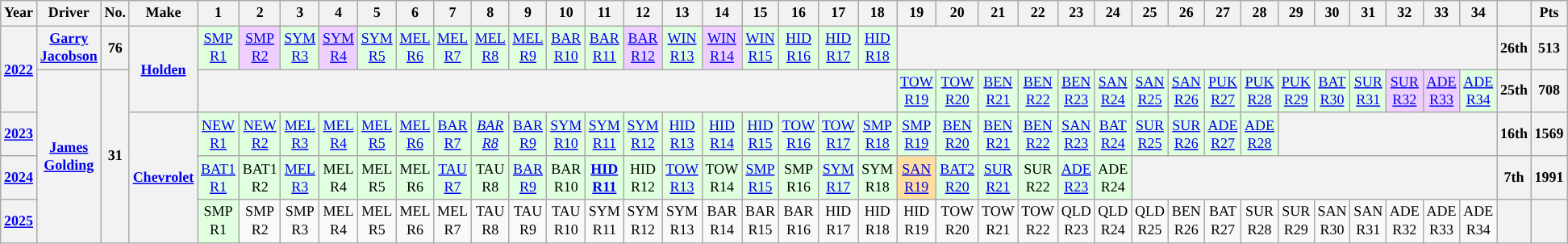<table class="wikitable mw-collapsible mw-collapsed" style="text-align:center; font-size:75%">
<tr>
<th>Year</th>
<th>Driver</th>
<th>No.</th>
<th>Make</th>
<th>1</th>
<th>2</th>
<th>3</th>
<th>4</th>
<th>5</th>
<th>6</th>
<th>7</th>
<th>8</th>
<th>9</th>
<th>10</th>
<th>11</th>
<th>12</th>
<th>13</th>
<th>14</th>
<th>15</th>
<th>16</th>
<th>17</th>
<th>18</th>
<th>19</th>
<th>20</th>
<th>21</th>
<th>22</th>
<th>23</th>
<th>24</th>
<th>25</th>
<th>26</th>
<th>27</th>
<th>28</th>
<th>29</th>
<th>30</th>
<th>31</th>
<th>32</th>
<th>33</th>
<th>34</th>
<th></th>
<th>Pts</th>
</tr>
<tr>
<th rowspan=2><a href='#'>2022</a></th>
<th><a href='#'>Garry Jacobson</a></th>
<th>76</th>
<th rowspan=2><a href='#'>Holden</a></th>
<td style="background: #dfffdf"><a href='#'>SMP<br>R1</a><br></td>
<td style="background: #efcfff"><a href='#'>SMP<br>R2</a><br></td>
<td style="background: #dfffdf"><a href='#'>SYM<br>R3</a><br></td>
<td style="background: #efcfff"><a href='#'>SYM<br>R4</a><br></td>
<td style="background: #dfffdf"><a href='#'>SYM<br>R5</a><br></td>
<td style="background: #dfffdf"><a href='#'>MEL<br>R6</a><br></td>
<td style="background: #dfffdf"><a href='#'>MEL<br>R7</a><br></td>
<td style="background: #dfffdf"><a href='#'>MEL<br>R8</a><br></td>
<td style="background: #dfffdf"><a href='#'>MEL<br>R9</a><br></td>
<td style="background: #dfffdf"><a href='#'>BAR<br>R10</a><br></td>
<td style="background: #dfffdf"><a href='#'>BAR<br>R11</a><br></td>
<td style="background: #efcfff"><a href='#'>BAR<br>R12</a><br></td>
<td style="background: #dfffdf"><a href='#'>WIN<br>R13</a><br></td>
<td style="background: #efcfff"><a href='#'>WIN<br>R14</a><br></td>
<td style="background: #dfffdf"><a href='#'>WIN<br>R15</a><br></td>
<td style="background: #dfffdf"><a href='#'>HID<br>R16</a><br></td>
<td style="background: #dfffdf"><a href='#'>HID<br>R17</a><br></td>
<td style="background: #dfffdf"><a href='#'>HID<br>R18</a><br></td>
<th colspan=16></th>
<th>26th</th>
<th>513</th>
</tr>
<tr>
<th rowspan=4><a href='#'>James Golding</a></th>
<th rowspan=4>31</th>
<th colspan=18></th>
<td style="background: #dfffdf"><a href='#'>TOW<br>R19</a><br></td>
<td style="background: #dfffdf"><a href='#'>TOW<br>R20</a><br></td>
<td style="background: #dfffdf"><a href='#'>BEN<br>R21</a><br></td>
<td style="background: #dfffdf"><a href='#'>BEN<br>R22</a><br></td>
<td style="background: #dfffdf"><a href='#'>BEN<br>R23</a><br></td>
<td style="background: #dfffdf"><a href='#'>SAN<br>R24</a><br></td>
<td style="background: #dfffdf"><a href='#'>SAN<br>R25</a><br></td>
<td style="background: #dfffdf"><a href='#'>SAN<br>R26</a><br></td>
<td style="background: #dfffdf"><a href='#'>PUK<br>R27</a><br></td>
<td style="background: #dfffdf"><a href='#'>PUK<br>R28</a><br></td>
<td style="background: #dfffdf"><a href='#'>PUK<br>R29</a><br></td>
<td style="background: #dfffdf"><a href='#'>BAT<br>R30</a><br></td>
<td style="background: #dfffdf"><a href='#'>SUR<br>R31</a><br></td>
<td style="background: #efcfff"><a href='#'>SUR<br>R32</a><br></td>
<td style="background: #efcfff"><a href='#'>ADE<br>R33</a><br></td>
<td style="background: #dfffdf"><a href='#'>ADE<br>R34</a><br></td>
<th>25th</th>
<th>708</th>
</tr>
<tr>
<th><a href='#'>2023</a></th>
<th rowspan=3><a href='#'>Chevrolet</a></th>
<td style="background:#dfffdf"><a href='#'>NEW<br>R1</a><br></td>
<td style="background:#dfffdf"><a href='#'>NEW<br>R2</a><br></td>
<td style="background:#dfffdf"><a href='#'>MEL<br>R3</a><br></td>
<td style="background:#dfffdf"><a href='#'>MEL<br>R4</a><br></td>
<td style="background:#dfffdf"><a href='#'>MEL<br>R5</a><br></td>
<td style="background:#dfffdf"><a href='#'>MEL<br>R6</a><br></td>
<td style="background:#dfffdf"><a href='#'>BAR<br>R7</a><br></td>
<td style="background:#dfffdf"><em><a href='#'>BAR<br>R8</a><br></em></td>
<td style="background:#dfffdf"><a href='#'>BAR<br>R9</a><br></td>
<td style="background:#dfffdf"><a href='#'>SYM<br>R10</a><br></td>
<td style="background:#dfffdf"><a href='#'>SYM<br>R11</a><br></td>
<td style="background:#dfffdf"><a href='#'>SYM<br>R12</a><br></td>
<td style="background:#dfffdf"><a href='#'>HID<br>R13</a><br></td>
<td style="background:#dfffdf"><a href='#'>HID<br>R14</a><br></td>
<td style="background:#dfffdf"><a href='#'>HID<br>R15</a><br></td>
<td style="background:#dfffdf"><a href='#'>TOW<br>R16</a><br></td>
<td style="background:#dfffdf"><a href='#'>TOW<br>R17</a><br></td>
<td style="background:#dfffdf"><a href='#'>SMP<br>R18</a><br></td>
<td style="background:#dfffdf"><a href='#'>SMP<br>R19</a><br></td>
<td style="background:#dfffdf"><a href='#'>BEN<br>R20</a><br></td>
<td style="background:#dfffdf"><a href='#'>BEN<br>R21</a><br></td>
<td style="background:#dfffdf"><a href='#'>BEN<br>R22</a><br></td>
<td style="background:#dfffdf"><a href='#'>SAN<br>R23</a><br></td>
<td style="background:#dfffdf"><a href='#'>BAT<br>R24</a><br></td>
<td style="background:#dfffdf"><a href='#'>SUR<br>R25</a><br></td>
<td style="background:#dfffdf"><a href='#'>SUR<br>R26</a><br></td>
<td style="background:#dfffdf"><a href='#'>ADE<br>R27</a><br></td>
<td style="background:#dfffdf"><a href='#'>ADE<br>R28</a><br></td>
<th colspan=6></th>
<th>16th</th>
<th>1569</th>
</tr>
<tr>
<th><a href='#'>2024</a></th>
<td style=background:#dfffdf><a href='#'>BAT1<br>R1</a><br></td>
<td style=background:#dfffdf>BAT1<br>R2<br></td>
<td style=background:#dfffdf><a href='#'>MEL<br>R3</a><br></td>
<td style=background:#dfffdf>MEL<br>R4<br></td>
<td style=background:#dfffdf>MEL<br>R5<br></td>
<td style=background:#dfffdf>MEL<br>R6<br></td>
<td style=background:#dfffdf><a href='#'>TAU<br>R7</a><br></td>
<td style=background:#dfffdf>TAU<br>R8<br></td>
<td style=background:#dfffdf><a href='#'>BAR<br>R9</a><br></td>
<td style=background:#dfffdf>BAR<br>R10<br></td>
<td style=background:#dfffdf><strong><a href='#'>HID<br>R11</a><br></strong></td>
<td style=background:#dfffdf>HID<br>R12<br></td>
<td style=background:#dfffdf><a href='#'>TOW<br>R13</a><br></td>
<td style=background:#dfffdf>TOW<br>R14<br></td>
<td style=background:#dfffdf><a href='#'>SMP<br>R15</a><br></td>
<td style=background:#dfffdf>SMP<br>R16<br></td>
<td style=background:#dfffdf><a href='#'>SYM<br>R17</a><br></td>
<td style=background:#dfffdf>SYM<br>R18<br></td>
<td style=background:#ffdf9f><a href='#'>SAN<br>R19</a><br></td>
<td style=background:#dfffdf><a href='#'>BAT2<br>R20</a><br></td>
<td style=background:#dfffdf><a href='#'>SUR<br>R21</a><br></td>
<td style=background:#dfffdf>SUR<br>R22<br></td>
<td style=background:#dfffdf><a href='#'>ADE<br>R23</a><br></td>
<td style=background:#dfffdf>ADE<br>R24<br></td>
<th colspan=10></th>
<th>7th</th>
<th>1991</th>
</tr>
<tr>
<th><a href='#'>2025</a></th>
<td style=background:#dfffdf>SMP<br>R1<br></td>
<td>SMP<br>R2<br></td>
<td>SMP<br>R3<br></td>
<td>MEL<br>R4<br></td>
<td>MEL<br>R5<br></td>
<td>MEL<br>R6<br></td>
<td>MEL<br>R7<br></td>
<td>TAU<br>R8<br></td>
<td>TAU<br>R9<br></td>
<td>TAU<br>R10<br></td>
<td>SYM<br>R11<br></td>
<td>SYM<br>R12<br></td>
<td>SYM<br>R13<br></td>
<td>BAR<br>R14<br></td>
<td>BAR<br>R15<br></td>
<td>BAR<br>R16<br></td>
<td>HID<br>R17<br></td>
<td>HID<br>R18<br></td>
<td>HID<br>R19<br></td>
<td>TOW<br>R20<br></td>
<td>TOW<br>R21<br></td>
<td>TOW<br>R22<br></td>
<td>QLD<br>R23<br></td>
<td>QLD<br>R24<br></td>
<td>QLD<br>R25<br></td>
<td>BEN<br>R26<br></td>
<td>BAT<br>R27<br></td>
<td>SUR<br>R28<br></td>
<td>SUR<br>R29<br></td>
<td>SAN<br>R30<br></td>
<td>SAN<br>R31<br></td>
<td>ADE<br>R32<br></td>
<td>ADE<br>R33<br></td>
<td>ADE<br>R34<br></td>
<th></th>
<th></th>
</tr>
</table>
